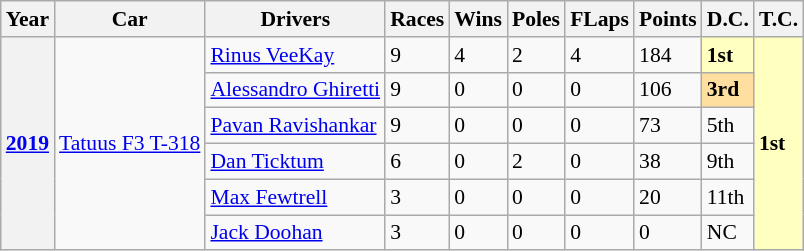<table class="wikitable" style="font-size:90%">
<tr>
<th>Year</th>
<th>Car</th>
<th>Drivers</th>
<th>Races</th>
<th>Wins</th>
<th>Poles</th>
<th>FLaps</th>
<th>Points</th>
<th>D.C.</th>
<th>T.C.</th>
</tr>
<tr>
<th rowspan="6"><a href='#'>2019</a></th>
<td rowspan=6><a href='#'>Tatuus F3 T-318</a></td>
<td> <a href='#'>Rinus VeeKay</a></td>
<td>9</td>
<td>4</td>
<td>2</td>
<td>4</td>
<td>184</td>
<td style="background:#FFFFBF;"><strong>1st</strong></td>
<td rowspan=6 style="background:#FFFFBF;"><strong>1st</strong></td>
</tr>
<tr>
<td> <a href='#'>Alessandro Ghiretti</a></td>
<td>9</td>
<td>0</td>
<td>0</td>
<td>0</td>
<td>106</td>
<td style="background:#FFDF9F;"><strong>3rd</strong></td>
</tr>
<tr>
<td> <a href='#'>Pavan Ravishankar</a></td>
<td>9</td>
<td>0</td>
<td>0</td>
<td>0</td>
<td>73</td>
<td>5th</td>
</tr>
<tr>
<td> <a href='#'>Dan Ticktum</a></td>
<td>6</td>
<td>0</td>
<td>2</td>
<td>0</td>
<td>38</td>
<td>9th</td>
</tr>
<tr>
<td> <a href='#'>Max Fewtrell</a></td>
<td>3</td>
<td>0</td>
<td>0</td>
<td>0</td>
<td>20</td>
<td>11th</td>
</tr>
<tr>
<td> <a href='#'>Jack Doohan</a></td>
<td>3</td>
<td>0</td>
<td>0</td>
<td>0</td>
<td>0</td>
<td>NC</td>
</tr>
</table>
